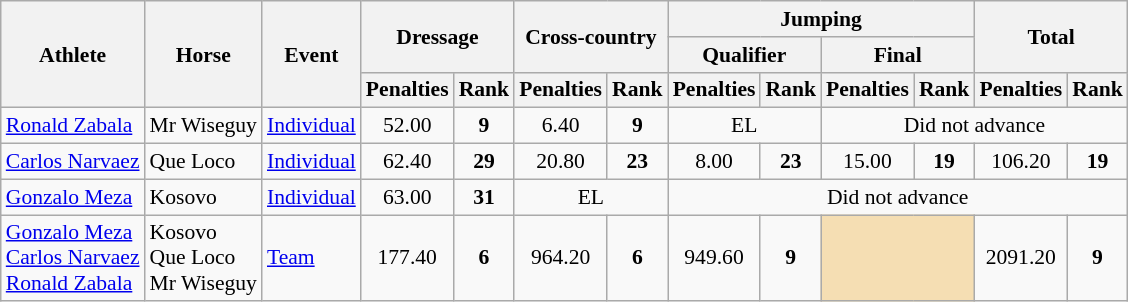<table class="wikitable" border="1" style="font-size:90%">
<tr>
<th rowspan=3>Athlete</th>
<th rowspan=3>Horse</th>
<th rowspan=3>Event</th>
<th colspan=2 rowspan=2>Dressage</th>
<th colspan=2 rowspan=2>Cross-country</th>
<th colspan=4>Jumping</th>
<th colspan=2 rowspan=2>Total</th>
</tr>
<tr>
<th colspan=2>Qualifier</th>
<th colspan=2>Final</th>
</tr>
<tr>
<th>Penalties</th>
<th>Rank</th>
<th>Penalties</th>
<th>Rank</th>
<th>Penalties</th>
<th>Rank</th>
<th>Penalties</th>
<th>Rank</th>
<th>Penalties</th>
<th>Rank</th>
</tr>
<tr>
<td><a href='#'>Ronald Zabala</a></td>
<td>Mr Wiseguy</td>
<td><a href='#'>Individual</a></td>
<td align=center>52.00</td>
<td align=center><strong>9</strong></td>
<td align=center>6.40</td>
<td align=center><strong>9</strong></td>
<td align=center colspan=2>EL</td>
<td align=center colspan="7">Did not advance</td>
</tr>
<tr>
<td><a href='#'>Carlos Narvaez</a></td>
<td>Que Loco</td>
<td><a href='#'>Individual</a></td>
<td align=center>62.40</td>
<td align=center><strong>29</strong></td>
<td align=center>20.80</td>
<td align=center><strong>23</strong></td>
<td align=center>8.00</td>
<td align=center><strong>23</strong></td>
<td align=center>15.00</td>
<td align=center><strong>19</strong></td>
<td align=center>106.20</td>
<td align=center><strong>19</strong></td>
</tr>
<tr>
<td><a href='#'>Gonzalo Meza</a></td>
<td>Kosovo</td>
<td><a href='#'>Individual</a></td>
<td align=center>63.00</td>
<td align=center><strong>31</strong></td>
<td align=center colspan=2>EL</td>
<td align=center colspan="7">Did not advance</td>
</tr>
<tr>
<td><a href='#'>Gonzalo Meza</a><br><a href='#'>Carlos Narvaez</a><br><a href='#'>Ronald Zabala</a></td>
<td>Kosovo<br>Que Loco<br>Mr Wiseguy</td>
<td><a href='#'>Team</a></td>
<td align=center>177.40</td>
<td align=center><strong>6</strong></td>
<td align=center>964.20</td>
<td align=center><strong>6</strong></td>
<td align=center>949.60</td>
<td align=center><strong>9</strong></td>
<td align=center colspan=2 bgcolor=wheat></td>
<td align=center>2091.20</td>
<td align=center><strong>9</strong></td>
</tr>
</table>
